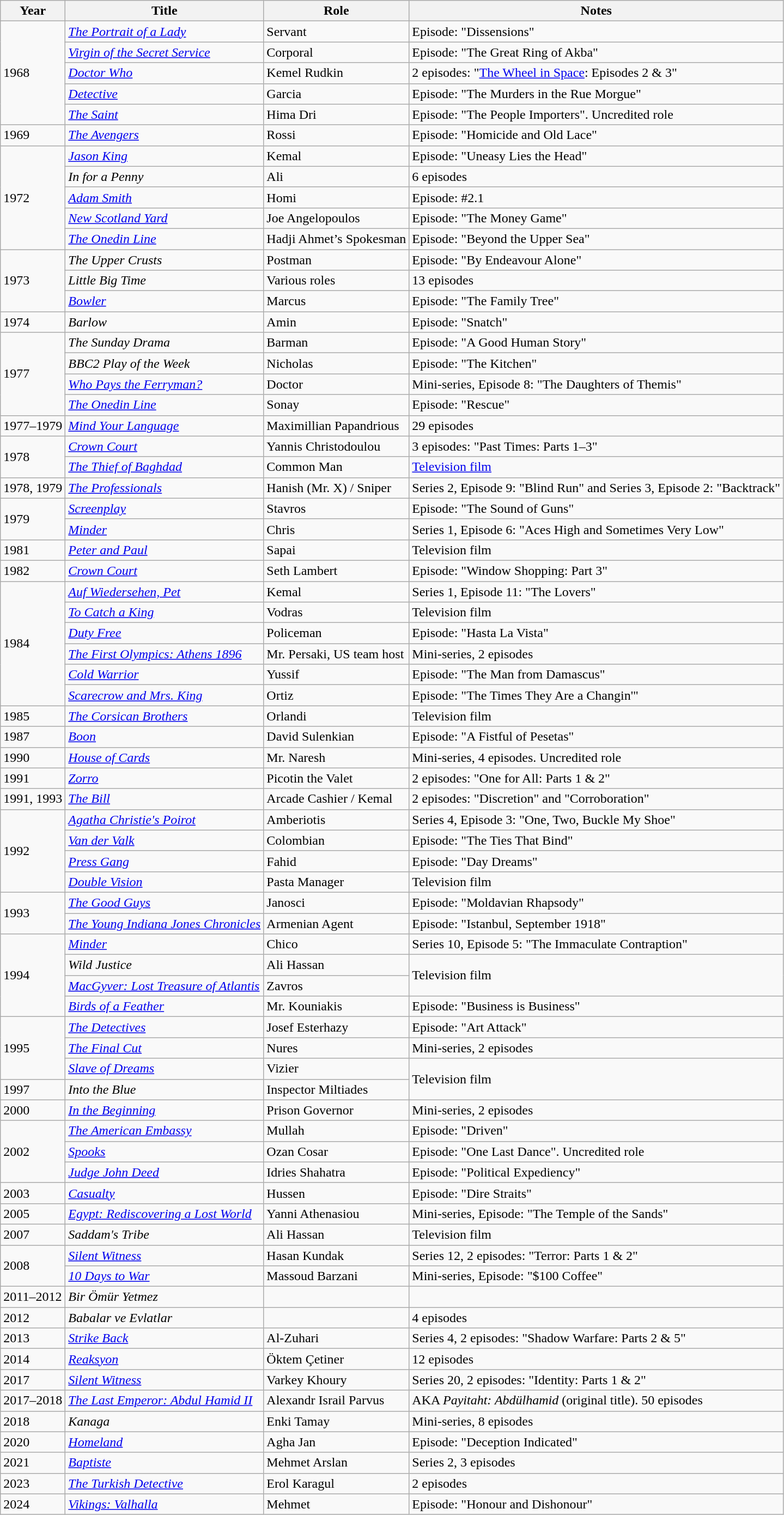<table class="wikitable sortable">
<tr>
<th>Year</th>
<th>Title</th>
<th>Role</th>
<th class="unsortable">Notes</th>
</tr>
<tr>
<td rowspan=5>1968</td>
<td><em><a href='#'>The Portrait of a Lady</a></em></td>
<td>Servant</td>
<td>Episode: "Dissensions"</td>
</tr>
<tr>
<td><em><a href='#'>Virgin of the Secret Service</a></em></td>
<td>Corporal</td>
<td>Episode: "The Great Ring of Akba"</td>
</tr>
<tr>
<td><em><a href='#'>Doctor Who</a></em></td>
<td>Kemel Rudkin</td>
<td>2 episodes: "<a href='#'>The Wheel in Space</a>: Episodes 2 & 3"</td>
</tr>
<tr>
<td><em><a href='#'>Detective</a></em></td>
<td>Garcia</td>
<td>Episode: "The Murders in the Rue Morgue"</td>
</tr>
<tr>
<td><em><a href='#'>The Saint</a></em></td>
<td>Hima Dri</td>
<td>Episode: "The People Importers". Uncredited role</td>
</tr>
<tr>
<td>1969</td>
<td><em><a href='#'>The Avengers</a></em></td>
<td>Rossi</td>
<td>Episode: "Homicide and Old Lace"</td>
</tr>
<tr>
<td rowspan="5">1972</td>
<td><em><a href='#'>Jason King</a></em></td>
<td>Kemal</td>
<td>Episode: "Uneasy Lies the Head"</td>
</tr>
<tr>
<td><em>In for a Penny</em></td>
<td>Ali</td>
<td>6 episodes</td>
</tr>
<tr>
<td><em><a href='#'>Adam Smith</a></em></td>
<td>Homi</td>
<td>Episode: #2.1</td>
</tr>
<tr>
<td><em><a href='#'>New Scotland Yard</a></em></td>
<td>Joe Angelopoulos</td>
<td>Episode: "The Money Game"</td>
</tr>
<tr>
<td><em><a href='#'>The Onedin Line</a></em></td>
<td>Hadji Ahmet’s Spokesman</td>
<td>Episode: "Beyond the Upper Sea"</td>
</tr>
<tr>
<td rowspan=3>1973</td>
<td><em>The Upper Crusts</em></td>
<td>Postman</td>
<td>Episode: "By Endeavour Alone"</td>
</tr>
<tr>
<td><em>Little Big Time</em></td>
<td>Various roles</td>
<td>13 episodes</td>
</tr>
<tr>
<td><em><a href='#'>Bowler</a></em></td>
<td>Marcus</td>
<td>Episode: "The Family Tree"</td>
</tr>
<tr>
<td>1974</td>
<td><em>Barlow</em></td>
<td>Amin</td>
<td>Episode: "Snatch"</td>
</tr>
<tr>
<td rowspan=4>1977</td>
<td><em>The Sunday Drama</em></td>
<td>Barman</td>
<td>Episode: "A Good Human Story"</td>
</tr>
<tr>
<td><em>BBC2 Play of the Week</em></td>
<td>Nicholas</td>
<td>Episode: "The Kitchen"</td>
</tr>
<tr>
<td><em><a href='#'>Who Pays the Ferryman?</a></em></td>
<td>Doctor</td>
<td>Mini-series, Episode 8: "The Daughters of Themis"</td>
</tr>
<tr>
<td><em><a href='#'>The Onedin Line</a></em></td>
<td>Sonay</td>
<td>Episode: "Rescue"</td>
</tr>
<tr>
<td>1977–1979</td>
<td><em><a href='#'>Mind Your Language</a></em></td>
<td>Maximillian Papandrious</td>
<td>29 episodes</td>
</tr>
<tr>
<td rowspan=2>1978</td>
<td><em><a href='#'>Crown Court</a></em></td>
<td>Yannis Christodoulou</td>
<td>3 episodes: "Past Times: Parts 1–3"</td>
</tr>
<tr>
<td><em><a href='#'>The Thief of Baghdad</a></em></td>
<td>Common Man</td>
<td><a href='#'>Television film</a></td>
</tr>
<tr>
<td>1978, 1979</td>
<td><em><a href='#'>The Professionals</a></em></td>
<td>Hanish (Mr. X) / Sniper</td>
<td>Series 2, Episode 9: "Blind Run" and Series 3, Episode 2: "Backtrack"</td>
</tr>
<tr>
<td rowspan=2>1979</td>
<td><em><a href='#'>Screenplay</a></em></td>
<td>Stavros</td>
<td>Episode: "The Sound of Guns"</td>
</tr>
<tr>
<td><em><a href='#'>Minder</a></em></td>
<td>Chris</td>
<td>Series 1, Episode 6: "Aces High and Sometimes Very Low"</td>
</tr>
<tr>
<td>1981</td>
<td><em><a href='#'>Peter and Paul</a></em></td>
<td>Sapai</td>
<td>Television film</td>
</tr>
<tr>
<td>1982</td>
<td><em><a href='#'>Crown Court</a></em></td>
<td>Seth Lambert</td>
<td>Episode: "Window Shopping: Part 3"</td>
</tr>
<tr>
<td rowspan=6>1984</td>
<td><em><a href='#'>Auf Wiedersehen, Pet</a></em></td>
<td>Kemal</td>
<td>Series 1, Episode 11: "The Lovers"</td>
</tr>
<tr>
<td><em><a href='#'>To Catch a King</a></em></td>
<td>Vodras</td>
<td>Television film</td>
</tr>
<tr>
<td><em><a href='#'>Duty Free</a></em></td>
<td>Policeman</td>
<td>Episode: "Hasta La Vista"</td>
</tr>
<tr>
<td><em><a href='#'>The First Olympics: Athens 1896</a></em></td>
<td>Mr. Persaki, US team host</td>
<td>Mini-series, 2 episodes</td>
</tr>
<tr>
<td><em><a href='#'>Cold Warrior</a></em></td>
<td>Yussif</td>
<td>Episode: "The Man from Damascus"</td>
</tr>
<tr>
<td><em><a href='#'>Scarecrow and Mrs. King</a></em></td>
<td>Ortiz</td>
<td>Episode: "The Times They Are a Changin'"</td>
</tr>
<tr>
<td>1985</td>
<td><em><a href='#'>The Corsican Brothers</a></em></td>
<td>Orlandi</td>
<td>Television film</td>
</tr>
<tr>
<td>1987</td>
<td><em><a href='#'>Boon</a></em></td>
<td>David Sulenkian</td>
<td>Episode: "A Fistful of Pesetas"</td>
</tr>
<tr>
<td>1990</td>
<td><em><a href='#'>House of Cards</a></em></td>
<td>Mr. Naresh</td>
<td>Mini-series, 4 episodes. Uncredited role</td>
</tr>
<tr>
<td>1991</td>
<td><em><a href='#'>Zorro</a></em></td>
<td>Picotin the Valet</td>
<td>2 episodes: "One for All: Parts 1 & 2"</td>
</tr>
<tr>
<td>1991, 1993</td>
<td><em><a href='#'>The Bill</a></em></td>
<td>Arcade Cashier / Kemal</td>
<td>2 episodes: "Discretion" and "Corroboration"</td>
</tr>
<tr>
<td rowspan=4>1992</td>
<td><em><a href='#'>Agatha Christie's Poirot</a></em></td>
<td>Amberiotis</td>
<td>Series 4, Episode 3: "One, Two, Buckle My Shoe"</td>
</tr>
<tr>
<td><em><a href='#'>Van der Valk</a></em></td>
<td>Colombian</td>
<td>Episode: "The Ties That Bind"</td>
</tr>
<tr>
<td><em><a href='#'>Press Gang</a></em></td>
<td>Fahid</td>
<td>Episode: "Day Dreams"</td>
</tr>
<tr>
<td><em><a href='#'>Double Vision</a></em></td>
<td>Pasta Manager</td>
<td>Television film</td>
</tr>
<tr>
<td rowspan=2>1993</td>
<td><em><a href='#'>The Good Guys</a></em></td>
<td>Janosci</td>
<td>Episode: "Moldavian Rhapsody"</td>
</tr>
<tr>
<td><em><a href='#'>The Young Indiana Jones Chronicles</a></em></td>
<td>Armenian Agent</td>
<td>Episode: "Istanbul, September 1918"</td>
</tr>
<tr>
<td rowspan=4>1994</td>
<td><em><a href='#'>Minder</a></em></td>
<td>Chico</td>
<td>Series 10, Episode 5: "The Immaculate Contraption"</td>
</tr>
<tr>
<td><em>Wild Justice</em></td>
<td>Ali Hassan</td>
<td rowspan="2">Television film</td>
</tr>
<tr>
<td><em><a href='#'>MacGyver: Lost Treasure of Atlantis</a></em></td>
<td>Zavros</td>
</tr>
<tr>
<td><em><a href='#'>Birds of a Feather</a></em></td>
<td>Mr. Kouniakis</td>
<td>Episode: "Business is Business"</td>
</tr>
<tr>
<td rowspan=3>1995</td>
<td><em><a href='#'>The Detectives</a></em></td>
<td>Josef Esterhazy</td>
<td>Episode: "Art Attack"</td>
</tr>
<tr>
<td><em><a href='#'>The Final Cut</a></em></td>
<td>Nures</td>
<td>Mini-series, 2 episodes</td>
</tr>
<tr>
<td><em><a href='#'>Slave of Dreams</a></em></td>
<td>Vizier</td>
<td rowspan="2">Television film</td>
</tr>
<tr>
<td>1997</td>
<td><em>Into the Blue</em></td>
<td>Inspector Miltiades</td>
</tr>
<tr>
<td>2000</td>
<td><em><a href='#'>In the Beginning</a></em></td>
<td>Prison Governor</td>
<td>Mini-series, 2 episodes</td>
</tr>
<tr>
<td rowspan=3>2002</td>
<td><em><a href='#'>The American Embassy</a></em></td>
<td>Mullah</td>
<td>Episode: "Driven"</td>
</tr>
<tr>
<td><em><a href='#'>Spooks</a></em></td>
<td>Ozan Cosar</td>
<td>Episode: "One Last Dance". Uncredited role</td>
</tr>
<tr>
<td><em><a href='#'>Judge John Deed</a></em></td>
<td>Idries Shahatra</td>
<td>Episode: "Political Expediency"</td>
</tr>
<tr>
<td>2003</td>
<td><em><a href='#'>Casualty</a></em></td>
<td>Hussen</td>
<td>Episode: "Dire Straits"</td>
</tr>
<tr>
<td>2005</td>
<td><em><a href='#'>Egypt: Rediscovering a Lost World</a></em></td>
<td>Yanni Athenasiou</td>
<td>Mini-series, Episode: "The Temple of the Sands"</td>
</tr>
<tr>
<td>2007</td>
<td><em>Saddam's Tribe</em></td>
<td>Ali Hassan</td>
<td>Television film</td>
</tr>
<tr>
<td rowspan=2>2008</td>
<td><em><a href='#'>Silent Witness</a></em></td>
<td>Hasan Kundak</td>
<td>Series 12, 2 episodes: "Terror: Parts 1 & 2"</td>
</tr>
<tr>
<td><em><a href='#'>10 Days to War</a></em></td>
<td>Massoud Barzani</td>
<td>Mini-series, Episode: "$100 Coffee"</td>
</tr>
<tr>
<td>2011–2012</td>
<td><em>Bir Ömür Yetmez</em></td>
<td></td>
<td></td>
</tr>
<tr>
<td>2012</td>
<td><em>Babalar ve Evlatlar</em></td>
<td></td>
<td>4 episodes</td>
</tr>
<tr>
<td>2013</td>
<td><em><a href='#'>Strike Back</a></em></td>
<td>Al-Zuhari</td>
<td>Series 4, 2 episodes: "Shadow Warfare: Parts 2 & 5"</td>
</tr>
<tr>
<td>2014</td>
<td><em><a href='#'>Reaksyon</a></em></td>
<td>Öktem Çetiner</td>
<td>12 episodes</td>
</tr>
<tr>
<td>2017</td>
<td><em><a href='#'>Silent Witness</a></em></td>
<td>Varkey Khoury</td>
<td>Series 20, 2 episodes: "Identity: Parts 1 & 2"</td>
</tr>
<tr>
<td>2017–2018</td>
<td><em><a href='#'>The Last Emperor: Abdul Hamid II</a></em></td>
<td>Alexandr Israil Parvus</td>
<td>AKA <em>Payitaht: Abdülhamid</em> (original title). 50 episodes</td>
</tr>
<tr>
<td>2018</td>
<td><em>Kanaga</em></td>
<td>Enki Tamay</td>
<td>Mini-series, 8 episodes</td>
</tr>
<tr>
<td>2020</td>
<td><em><a href='#'>Homeland</a></em></td>
<td>Agha Jan</td>
<td>Episode: "Deception Indicated"</td>
</tr>
<tr>
<td>2021</td>
<td><em><a href='#'>Baptiste</a></em></td>
<td>Mehmet Arslan</td>
<td>Series 2, 3 episodes</td>
</tr>
<tr>
<td>2023</td>
<td><em><a href='#'>The Turkish Detective</a></em></td>
<td>Erol Karagul</td>
<td>2 episodes</td>
</tr>
<tr>
<td>2024</td>
<td><em><a href='#'>Vikings: Valhalla</a></em></td>
<td>Mehmet</td>
<td>Episode: "Honour and Dishonour"</td>
</tr>
</table>
